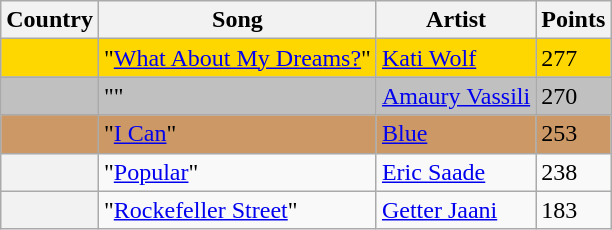<table class="wikitable plainrowheaders">
<tr>
<th scope="col">Country</th>
<th scope="col">Song</th>
<th scope="col">Artist</th>
<th scope="col">Points</th>
</tr>
<tr style="background:gold;">
<th scope="row" style="background:gold;"></th>
<td>"<a href='#'>What About My Dreams?</a>"</td>
<td><a href='#'>Kati Wolf</a></td>
<td>277</td>
</tr>
<tr style="background:silver;">
<th scope="row" style="background:silver;"></th>
<td>""</td>
<td><a href='#'>Amaury Vassili</a></td>
<td>270</td>
</tr>
<tr style="background:#CC9966;">
<th scope="row" style="background:#CC9966;"></th>
<td>"<a href='#'>I Can</a>"</td>
<td><a href='#'>Blue</a></td>
<td>253</td>
</tr>
<tr>
<th scope="row"></th>
<td>"<a href='#'>Popular</a>"</td>
<td><a href='#'>Eric Saade</a></td>
<td>238</td>
</tr>
<tr>
<th scope="row"></th>
<td>"<a href='#'>Rockefeller Street</a>"</td>
<td><a href='#'>Getter Jaani</a></td>
<td>183</td>
</tr>
</table>
